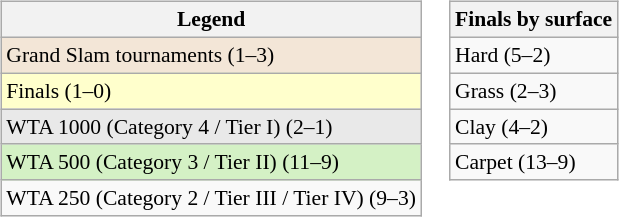<table>
<tr valign=top>
<td><br><table class=wikitable style=font-size:90%>
<tr>
<th>Legend</th>
</tr>
<tr>
<td style="background:#f3e6d7;">Grand Slam tournaments (1–3)</td>
</tr>
<tr>
<td style="background:#ffffcc;">Finals (1–0)</td>
</tr>
<tr>
<td style="background:#e9e9e9;">WTA 1000 (Category 4 / Tier I) (2–1)</td>
</tr>
<tr>
<td bgcolor=#d4f1c5>WTA 500 (Category 3 / Tier II) (11–9)</td>
</tr>
<tr>
<td>WTA 250 (Category 2 / Tier III / Tier IV) (9–3)</td>
</tr>
</table>
</td>
<td><br><table class=wikitable style=font-size:90%>
<tr>
<th>Finals by surface</th>
</tr>
<tr>
<td>Hard (5–2)</td>
</tr>
<tr>
<td>Grass (2–3)</td>
</tr>
<tr>
<td>Clay (4–2)</td>
</tr>
<tr>
<td>Carpet (13–9)</td>
</tr>
</table>
</td>
</tr>
</table>
